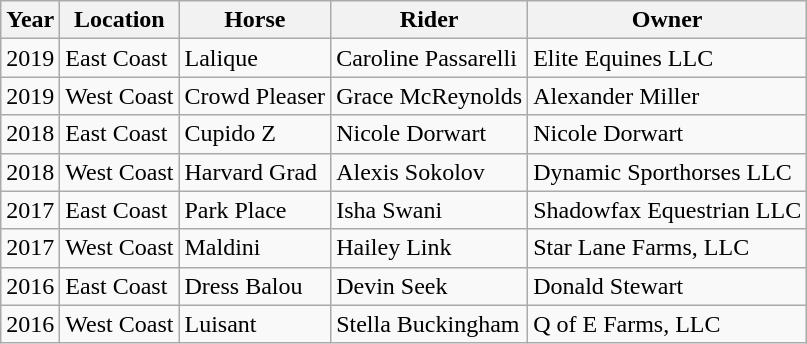<table class="wikitable">
<tr>
<th>Year</th>
<th>Location</th>
<th>Horse</th>
<th>Rider</th>
<th>Owner</th>
</tr>
<tr>
<td>2019</td>
<td>East Coast</td>
<td>Lalique</td>
<td>Caroline Passarelli</td>
<td>Elite Equines LLC</td>
</tr>
<tr>
<td>2019</td>
<td>West Coast</td>
<td>Crowd Pleaser</td>
<td>Grace McReynolds</td>
<td>Alexander Miller</td>
</tr>
<tr>
<td>2018</td>
<td>East Coast</td>
<td>Cupido Z</td>
<td>Nicole Dorwart</td>
<td>Nicole Dorwart</td>
</tr>
<tr>
<td>2018</td>
<td>West Coast</td>
<td>Harvard Grad</td>
<td>Alexis Sokolov</td>
<td>Dynamic Sporthorses LLC</td>
</tr>
<tr>
<td>2017</td>
<td>East Coast</td>
<td>Park Place</td>
<td>Isha Swani</td>
<td>Shadowfax Equestrian LLC</td>
</tr>
<tr>
<td>2017</td>
<td>West Coast</td>
<td>Maldini</td>
<td>Hailey Link</td>
<td>Star Lane Farms, LLC</td>
</tr>
<tr>
<td>2016</td>
<td>East Coast</td>
<td>Dress Balou</td>
<td>Devin Seek</td>
<td>Donald Stewart</td>
</tr>
<tr>
<td>2016</td>
<td>West Coast</td>
<td>Luisant</td>
<td>Stella Buckingham</td>
<td>Q of E Farms, LLC </td>
</tr>
</table>
